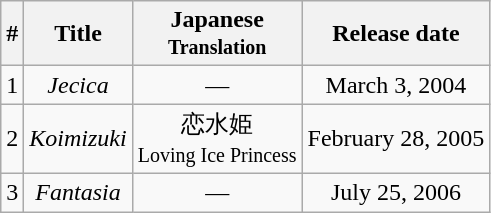<table class="wikitable" style="text-align:center">
<tr>
<th>#</th>
<th>Title</th>
<th>Japanese<br><small>Translation<br></small></th>
<th>Release date</th>
</tr>
<tr>
<td>1</td>
<td><em>Jecica</em></td>
<td>—</td>
<td>March 3, 2004</td>
</tr>
<tr>
<td>2</td>
<td><em>Koimizuki</em></td>
<td>恋水姫<br><small>Loving Ice Princess<br></small></td>
<td>February 28, 2005</td>
</tr>
<tr>
<td>3</td>
<td><em>Fantasia</em></td>
<td>—</td>
<td>July 25, 2006</td>
</tr>
</table>
